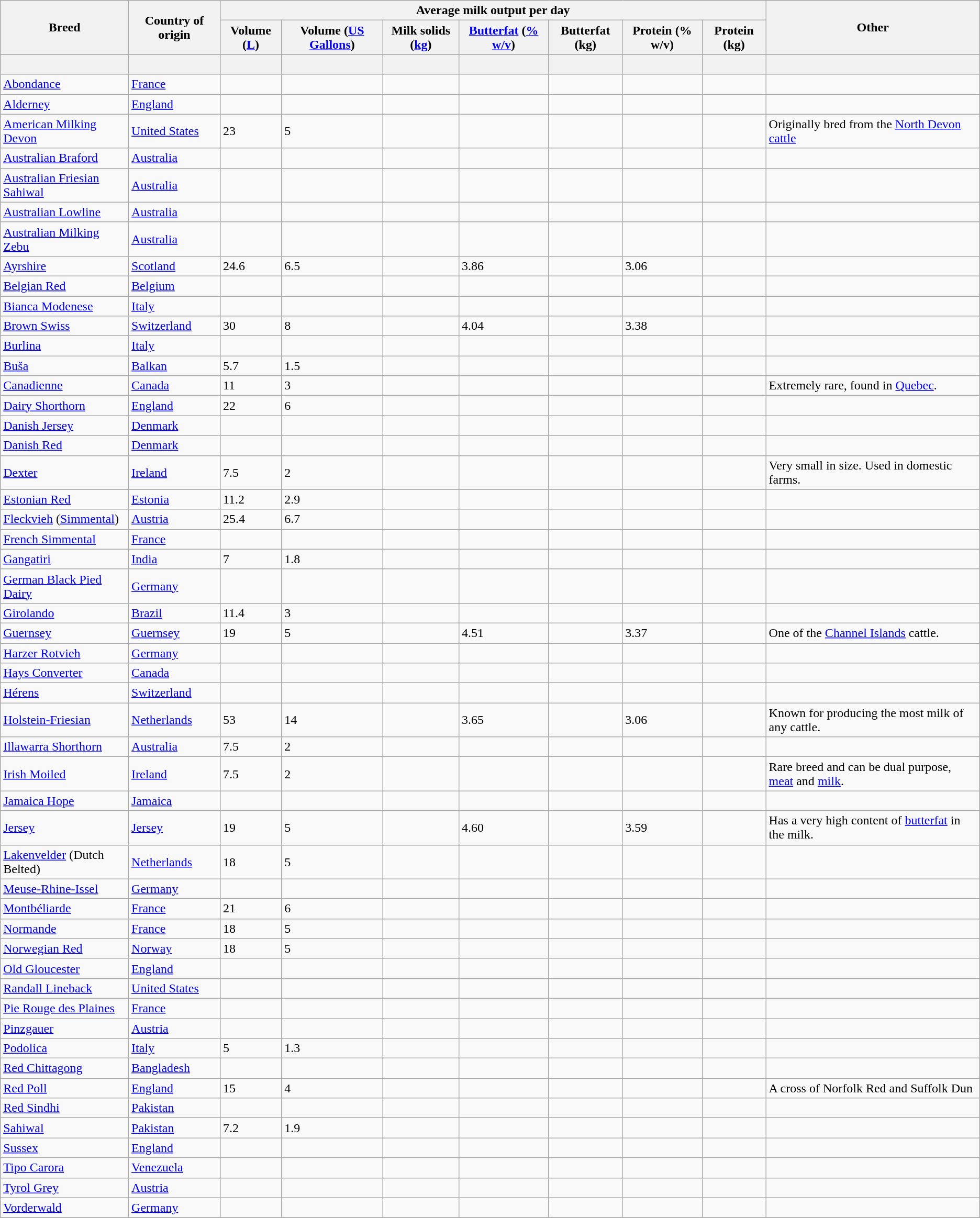<table class="wikitable sortable">
<tr>
<th rowspan="2">Breed</th>
<th rowspan="2">Country of origin</th>
<th colspan="7">Average milk output per day</th>
<th rowspan="2">Other</th>
</tr>
<tr>
<th>Volume (<a href='#'>L</a>)</th>
<th>Volume (<a href='#'>US Gallons</a>)</th>
<th>Milk solids (<a href='#'>kg</a>)</th>
<th><a href='#'>Butterfat</a> (<a href='#'>% w/v</a>)</th>
<th>Butterfat (kg)</th>
<th>Protein (% w/v)</th>
<th>Protein (kg)</th>
</tr>
<tr>
<th><br></th>
<th></th>
<th></th>
<th></th>
<th></th>
<th></th>
<th></th>
<th></th>
<th></th>
<th></th>
</tr>
<tr>
<td><a href='#'>Abondance</a></td>
<td><a href='#'>France</a></td>
<td></td>
<td></td>
<td></td>
<td></td>
<td></td>
<td></td>
<td></td>
<td></td>
</tr>
<tr>
<td><a href='#'>Alderney</a></td>
<td><a href='#'>England</a></td>
<td></td>
<td></td>
<td></td>
<td></td>
<td></td>
<td></td>
<td></td>
<td></td>
</tr>
<tr>
<td><a href='#'>American Milking Devon</a></td>
<td><a href='#'>United States</a></td>
<td>23</td>
<td>5</td>
<td></td>
<td></td>
<td></td>
<td></td>
<td></td>
<td>Originally bred from the <a href='#'>North Devon cattle</a></td>
</tr>
<tr>
<td><a href='#'>Australian Braford</a></td>
<td><a href='#'>Australia</a></td>
<td></td>
<td></td>
<td></td>
<td></td>
<td></td>
<td></td>
<td></td>
<td></td>
</tr>
<tr>
<td><a href='#'>Australian Friesian Sahiwal</a></td>
<td><a href='#'>Australia</a></td>
<td></td>
<td></td>
<td></td>
<td></td>
<td></td>
<td></td>
<td></td>
<td></td>
</tr>
<tr>
<td><a href='#'>Australian Lowline</a></td>
<td><a href='#'>Australia</a></td>
<td></td>
<td></td>
<td></td>
<td></td>
<td></td>
<td></td>
<td></td>
<td></td>
</tr>
<tr>
<td><a href='#'>Australian Milking Zebu</a></td>
<td><a href='#'>Australia</a></td>
<td></td>
<td></td>
<td></td>
<td></td>
<td></td>
<td></td>
<td></td>
<td></td>
</tr>
<tr>
<td><a href='#'>Ayrshire</a></td>
<td><a href='#'>Scotland</a></td>
<td>24.6</td>
<td>6.5</td>
<td></td>
<td>3.86</td>
<td></td>
<td>3.06</td>
<td></td>
<td></td>
</tr>
<tr>
<td><a href='#'>Belgian Red</a></td>
<td><a href='#'>Belgium</a></td>
<td></td>
<td></td>
<td></td>
<td></td>
<td></td>
<td></td>
<td></td>
<td></td>
</tr>
<tr>
<td><a href='#'>Bianca Modenese</a></td>
<td><a href='#'>Italy</a></td>
<td></td>
<td></td>
<td></td>
<td></td>
<td></td>
<td></td>
<td></td>
<td></td>
</tr>
<tr>
<td><a href='#'>Brown Swiss</a></td>
<td><a href='#'>Switzerland</a></td>
<td>30</td>
<td>8</td>
<td></td>
<td>4.04</td>
<td></td>
<td>3.38</td>
<td></td>
<td></td>
</tr>
<tr>
<td><a href='#'>Burlina</a></td>
<td><a href='#'>Italy</a></td>
<td></td>
<td></td>
<td></td>
<td></td>
<td></td>
<td></td>
<td></td>
<td></td>
</tr>
<tr>
<td><a href='#'>Buša</a></td>
<td><a href='#'>Balkan</a></td>
<td>5.7</td>
<td>1.5</td>
<td></td>
<td></td>
<td></td>
<td></td>
<td></td>
<td></td>
</tr>
<tr>
<td><a href='#'>Canadienne</a></td>
<td><a href='#'>Canada</a></td>
<td>11</td>
<td>3</td>
<td></td>
<td></td>
<td></td>
<td></td>
<td></td>
<td>Extremely rare, found in <a href='#'>Quebec</a>.</td>
</tr>
<tr>
<td><a href='#'>Dairy Shorthorn</a></td>
<td><a href='#'>England</a></td>
<td>22</td>
<td>6</td>
<td></td>
<td></td>
<td></td>
<td></td>
<td></td>
<td></td>
</tr>
<tr>
<td><a href='#'>Danish Jersey</a></td>
<td><a href='#'>Denmark</a></td>
<td></td>
<td></td>
<td></td>
<td></td>
<td></td>
<td></td>
<td></td>
<td></td>
</tr>
<tr>
<td><a href='#'>Danish Red</a></td>
<td><a href='#'>Denmark</a></td>
<td></td>
<td></td>
<td></td>
<td></td>
<td></td>
<td></td>
<td></td>
<td></td>
</tr>
<tr>
<td><a href='#'>Dexter</a></td>
<td><a href='#'>Ireland</a></td>
<td>7.5</td>
<td>2</td>
<td></td>
<td></td>
<td></td>
<td></td>
<td></td>
<td>Very small in size. Used in domestic farms.</td>
</tr>
<tr>
<td><a href='#'>Estonian Red</a></td>
<td><a href='#'>Estonia</a></td>
<td>11.2</td>
<td>2.9</td>
<td></td>
<td></td>
<td></td>
<td></td>
<td></td>
<td></td>
</tr>
<tr>
<td><a href='#'>Fleckvieh</a> (<a href='#'>Simmental</a>)</td>
<td><a href='#'>Austria</a></td>
<td>25.4</td>
<td>6.7</td>
<td></td>
<td></td>
<td></td>
<td></td>
<td></td>
<td></td>
</tr>
<tr>
<td><a href='#'>French Simmental</a></td>
<td><a href='#'>France</a></td>
<td></td>
<td></td>
<td></td>
<td></td>
<td></td>
<td></td>
<td></td>
<td></td>
</tr>
<tr>
<td><a href='#'>Gangatiri</a></td>
<td><a href='#'>India</a></td>
<td>7</td>
<td>1.8</td>
<td></td>
<td></td>
<td></td>
<td></td>
<td></td>
<td></td>
</tr>
<tr>
<td><a href='#'>German Black Pied Dairy</a></td>
<td><a href='#'>Germany</a></td>
<td></td>
<td></td>
<td></td>
<td></td>
<td></td>
<td></td>
<td></td>
<td></td>
</tr>
<tr>
<td><a href='#'>Girolando</a></td>
<td><a href='#'>Brazil</a></td>
<td>11.4</td>
<td>3</td>
<td></td>
<td></td>
<td></td>
<td></td>
<td></td>
<td></td>
</tr>
<tr>
<td><a href='#'>Guernsey</a></td>
<td><a href='#'>Guernsey</a></td>
<td>19</td>
<td>5</td>
<td></td>
<td>4.51</td>
<td></td>
<td>3.37</td>
<td></td>
<td>One of the <a href='#'>Channel Islands</a> cattle.</td>
</tr>
<tr>
<td><a href='#'>Harzer Rotvieh</a></td>
<td><a href='#'>Germany</a></td>
<td></td>
<td></td>
<td></td>
<td></td>
<td></td>
<td></td>
<td></td>
<td></td>
</tr>
<tr>
<td><a href='#'>Hays Converter</a></td>
<td><a href='#'>Canada</a></td>
<td></td>
<td></td>
<td></td>
<td></td>
<td></td>
<td></td>
<td></td>
<td></td>
</tr>
<tr>
<td><a href='#'>Hérens</a></td>
<td><a href='#'>Switzerland</a></td>
<td></td>
<td></td>
<td></td>
<td></td>
<td></td>
<td></td>
<td></td>
<td></td>
</tr>
<tr>
<td><a href='#'>Holstein-Friesian</a></td>
<td><a href='#'>Netherlands</a></td>
<td>53</td>
<td>14</td>
<td></td>
<td>3.65</td>
<td></td>
<td>3.06</td>
<td></td>
<td>Known for producing the most milk of any cattle.</td>
</tr>
<tr>
<td><a href='#'>Illawarra Shorthorn</a></td>
<td><a href='#'>Australia</a></td>
<td>7.5</td>
<td>2</td>
<td></td>
<td></td>
<td></td>
<td></td>
<td></td>
<td></td>
</tr>
<tr>
<td><a href='#'>Irish Moiled</a></td>
<td><a href='#'>Ireland</a></td>
<td>7.5</td>
<td>2</td>
<td></td>
<td></td>
<td></td>
<td></td>
<td></td>
<td>Rare breed and can be dual purpose, <a href='#'>meat</a> and <a href='#'>milk</a>.</td>
</tr>
<tr>
<td><a href='#'>Jamaica Hope</a></td>
<td><a href='#'>Jamaica</a></td>
<td></td>
<td></td>
<td></td>
<td></td>
<td></td>
<td></td>
<td></td>
<td></td>
</tr>
<tr>
<td><a href='#'>Jersey</a></td>
<td><a href='#'>Jersey</a></td>
<td>19</td>
<td>5</td>
<td></td>
<td>4.60</td>
<td></td>
<td>3.59</td>
<td></td>
<td>Has a very high content of <a href='#'>butterfat</a> in the milk.</td>
</tr>
<tr>
<td><a href='#'>Lakenvelder</a> (Dutch Belted)</td>
<td><a href='#'>Netherlands</a></td>
<td>18</td>
<td>5</td>
<td></td>
<td></td>
<td></td>
<td></td>
<td></td>
<td></td>
</tr>
<tr>
<td><a href='#'>Meuse-Rhine-Issel</a></td>
<td><a href='#'>Germany</a></td>
<td></td>
<td></td>
<td></td>
<td></td>
<td></td>
<td></td>
<td></td>
<td></td>
</tr>
<tr>
<td><a href='#'>Montbéliarde</a></td>
<td><a href='#'>France</a></td>
<td>21</td>
<td>6</td>
<td></td>
<td></td>
<td></td>
<td></td>
<td></td>
<td></td>
</tr>
<tr>
<td><a href='#'>Normande</a></td>
<td><a href='#'>France</a></td>
<td>18</td>
<td>5</td>
<td></td>
<td></td>
<td></td>
<td></td>
<td></td>
<td></td>
</tr>
<tr>
<td><a href='#'>Norwegian Red</a></td>
<td><a href='#'>Norway</a></td>
<td>18</td>
<td>5</td>
<td></td>
<td></td>
<td></td>
<td></td>
<td></td>
<td></td>
</tr>
<tr>
<td><a href='#'>Old Gloucester</a></td>
<td><a href='#'>England</a></td>
<td></td>
<td></td>
<td></td>
<td></td>
<td></td>
<td></td>
<td></td>
<td></td>
</tr>
<tr>
<td><a href='#'>Randall Lineback</a></td>
<td><a href='#'>United States</a></td>
<td></td>
<td></td>
<td></td>
<td></td>
<td></td>
<td></td>
<td></td>
<td></td>
</tr>
<tr>
<td><a href='#'>Pie Rouge des Plaines</a></td>
<td><a href='#'>France</a></td>
<td></td>
<td></td>
<td></td>
<td></td>
<td></td>
<td></td>
<td></td>
<td></td>
</tr>
<tr>
<td><a href='#'>Pinzgauer</a></td>
<td><a href='#'>Austria</a></td>
<td></td>
<td></td>
<td></td>
<td></td>
<td></td>
<td></td>
<td></td>
<td></td>
</tr>
<tr>
<td><a href='#'>Podolica</a></td>
<td><a href='#'>Italy</a></td>
<td>5</td>
<td>1.3</td>
<td></td>
<td></td>
<td></td>
<td></td>
<td></td>
<td></td>
</tr>
<tr>
<td><a href='#'>Red Chittagong</a></td>
<td><a href='#'>Bangladesh</a></td>
<td></td>
<td></td>
<td></td>
<td></td>
<td></td>
<td></td>
<td></td>
<td></td>
</tr>
<tr>
<td><a href='#'>Red Poll</a></td>
<td><a href='#'>England</a></td>
<td>15</td>
<td>4</td>
<td></td>
<td></td>
<td></td>
<td></td>
<td></td>
<td>A cross of Norfolk Red and Suffolk Dun</td>
</tr>
<tr>
<td><a href='#'>Red Sindhi</a></td>
<td><a href='#'>Pakistan</a></td>
<td></td>
<td></td>
<td></td>
<td></td>
<td></td>
<td></td>
<td></td>
<td></td>
</tr>
<tr>
<td><a href='#'>Sahiwal</a></td>
<td><a href='#'>Pakistan</a></td>
<td>7.2</td>
<td>1.9</td>
<td></td>
<td></td>
<td></td>
<td></td>
<td></td>
<td></td>
</tr>
<tr>
<td><a href='#'>Sussex</a></td>
<td><a href='#'>England</a></td>
<td></td>
<td></td>
<td></td>
<td></td>
<td></td>
<td></td>
<td></td>
<td></td>
</tr>
<tr>
<td><a href='#'>Tipo Carora</a></td>
<td><a href='#'>Venezuela</a></td>
<td></td>
<td></td>
<td></td>
<td></td>
<td></td>
<td></td>
<td></td>
<td></td>
</tr>
<tr>
<td><a href='#'>Tyrol Grey</a></td>
<td><a href='#'>Austria</a></td>
<td></td>
<td></td>
<td></td>
<td></td>
<td></td>
<td></td>
<td></td>
<td></td>
</tr>
<tr>
<td><a href='#'>Vorderwald</a></td>
<td><a href='#'>Germany</a></td>
<td></td>
<td></td>
<td></td>
<td></td>
<td></td>
<td></td>
<td></td>
<td></td>
</tr>
<tr>
</tr>
</table>
